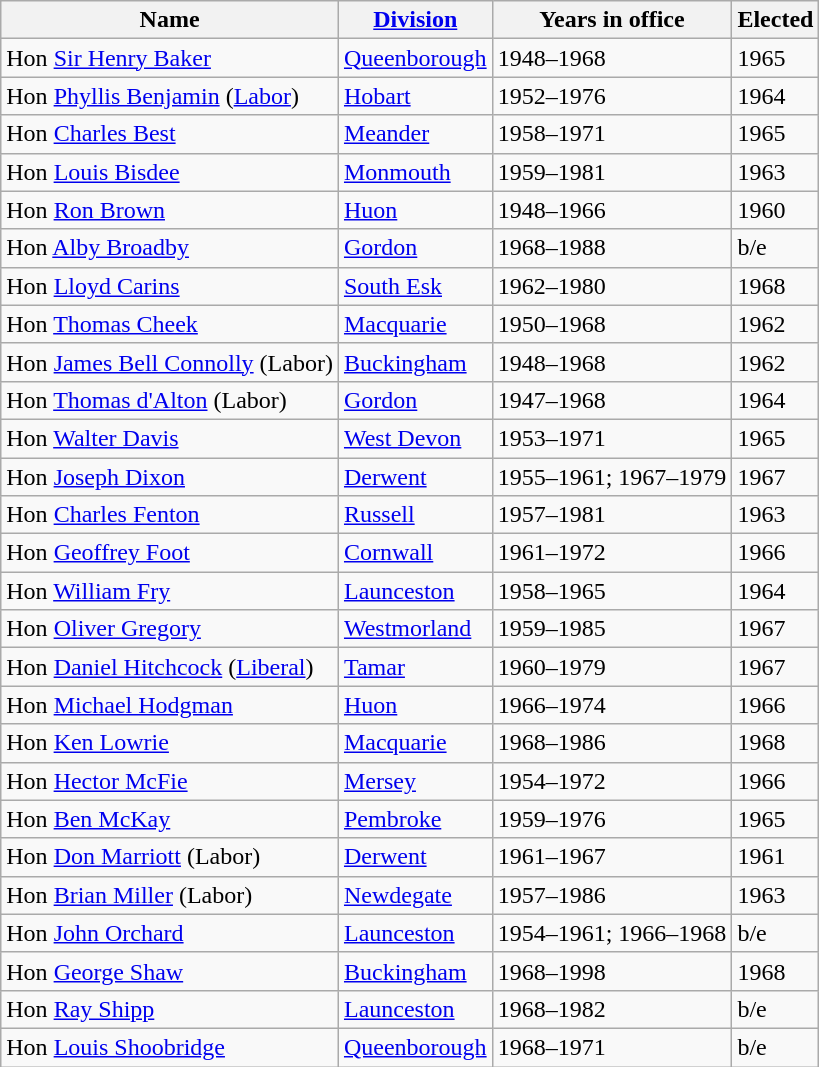<table class="wikitable sortable">
<tr>
<th><strong>Name</strong></th>
<th><strong><a href='#'>Division</a></strong></th>
<th><strong>Years in office</strong></th>
<th><strong>Elected</strong></th>
</tr>
<tr>
<td>Hon <a href='#'>Sir Henry Baker</a></td>
<td><a href='#'>Queenborough</a></td>
<td>1948–1968</td>
<td>1965</td>
</tr>
<tr>
<td>Hon <a href='#'>Phyllis Benjamin</a> (<a href='#'>Labor</a>)</td>
<td><a href='#'>Hobart</a></td>
<td>1952–1976</td>
<td>1964</td>
</tr>
<tr>
<td>Hon <a href='#'>Charles Best</a></td>
<td><a href='#'>Meander</a></td>
<td>1958–1971</td>
<td>1965</td>
</tr>
<tr>
<td>Hon <a href='#'>Louis Bisdee</a></td>
<td><a href='#'>Monmouth</a></td>
<td>1959–1981</td>
<td>1963</td>
</tr>
<tr>
<td>Hon <a href='#'>Ron Brown</a></td>
<td><a href='#'>Huon</a></td>
<td>1948–1966</td>
<td>1960</td>
</tr>
<tr>
<td>Hon <a href='#'>Alby Broadby</a></td>
<td><a href='#'>Gordon</a></td>
<td>1968–1988</td>
<td>b/e</td>
</tr>
<tr>
<td>Hon <a href='#'>Lloyd Carins</a></td>
<td><a href='#'>South Esk</a></td>
<td>1962–1980</td>
<td>1968</td>
</tr>
<tr>
<td>Hon <a href='#'>Thomas Cheek</a></td>
<td><a href='#'>Macquarie</a></td>
<td>1950–1968</td>
<td>1962</td>
</tr>
<tr>
<td>Hon <a href='#'>James Bell Connolly</a> (Labor)</td>
<td><a href='#'>Buckingham</a></td>
<td>1948–1968</td>
<td>1962</td>
</tr>
<tr>
<td>Hon <a href='#'>Thomas d'Alton</a> (Labor)</td>
<td><a href='#'>Gordon</a></td>
<td>1947–1968</td>
<td>1964</td>
</tr>
<tr>
<td>Hon <a href='#'>Walter Davis</a></td>
<td><a href='#'>West Devon</a></td>
<td>1953–1971</td>
<td>1965</td>
</tr>
<tr>
<td>Hon <a href='#'>Joseph Dixon</a></td>
<td><a href='#'>Derwent</a></td>
<td>1955–1961; 1967–1979</td>
<td>1967</td>
</tr>
<tr>
<td>Hon <a href='#'>Charles Fenton</a></td>
<td><a href='#'>Russell</a></td>
<td>1957–1981</td>
<td>1963</td>
</tr>
<tr>
<td>Hon <a href='#'>Geoffrey Foot</a></td>
<td><a href='#'>Cornwall</a></td>
<td>1961–1972</td>
<td>1966</td>
</tr>
<tr>
<td>Hon <a href='#'>William Fry</a></td>
<td><a href='#'>Launceston</a></td>
<td>1958–1965</td>
<td>1964</td>
</tr>
<tr>
<td>Hon <a href='#'>Oliver Gregory</a></td>
<td><a href='#'>Westmorland</a></td>
<td>1959–1985</td>
<td>1967</td>
</tr>
<tr>
<td>Hon <a href='#'>Daniel Hitchcock</a> (<a href='#'>Liberal</a>)</td>
<td><a href='#'>Tamar</a></td>
<td>1960–1979</td>
<td>1967</td>
</tr>
<tr>
<td>Hon <a href='#'>Michael Hodgman</a></td>
<td><a href='#'>Huon</a></td>
<td>1966–1974</td>
<td>1966</td>
</tr>
<tr>
<td>Hon <a href='#'>Ken Lowrie</a></td>
<td><a href='#'>Macquarie</a></td>
<td>1968–1986</td>
<td>1968</td>
</tr>
<tr>
<td>Hon <a href='#'>Hector McFie</a></td>
<td><a href='#'>Mersey</a></td>
<td>1954–1972</td>
<td>1966</td>
</tr>
<tr>
<td>Hon <a href='#'>Ben McKay</a></td>
<td><a href='#'>Pembroke</a></td>
<td>1959–1976</td>
<td>1965</td>
</tr>
<tr>
<td>Hon <a href='#'>Don Marriott</a> (Labor)</td>
<td><a href='#'>Derwent</a></td>
<td>1961–1967</td>
<td>1961</td>
</tr>
<tr>
<td>Hon <a href='#'>Brian Miller</a> (Labor)</td>
<td><a href='#'>Newdegate</a></td>
<td>1957–1986</td>
<td>1963</td>
</tr>
<tr>
<td>Hon <a href='#'>John Orchard</a></td>
<td><a href='#'>Launceston</a></td>
<td>1954–1961; 1966–1968</td>
<td>b/e</td>
</tr>
<tr>
<td>Hon <a href='#'>George Shaw</a></td>
<td><a href='#'>Buckingham</a></td>
<td>1968–1998</td>
<td>1968</td>
</tr>
<tr>
<td>Hon <a href='#'>Ray Shipp</a></td>
<td><a href='#'>Launceston</a></td>
<td>1968–1982</td>
<td>b/e</td>
</tr>
<tr>
<td>Hon <a href='#'>Louis Shoobridge</a></td>
<td><a href='#'>Queenborough</a></td>
<td>1968–1971</td>
<td>b/e</td>
</tr>
</table>
